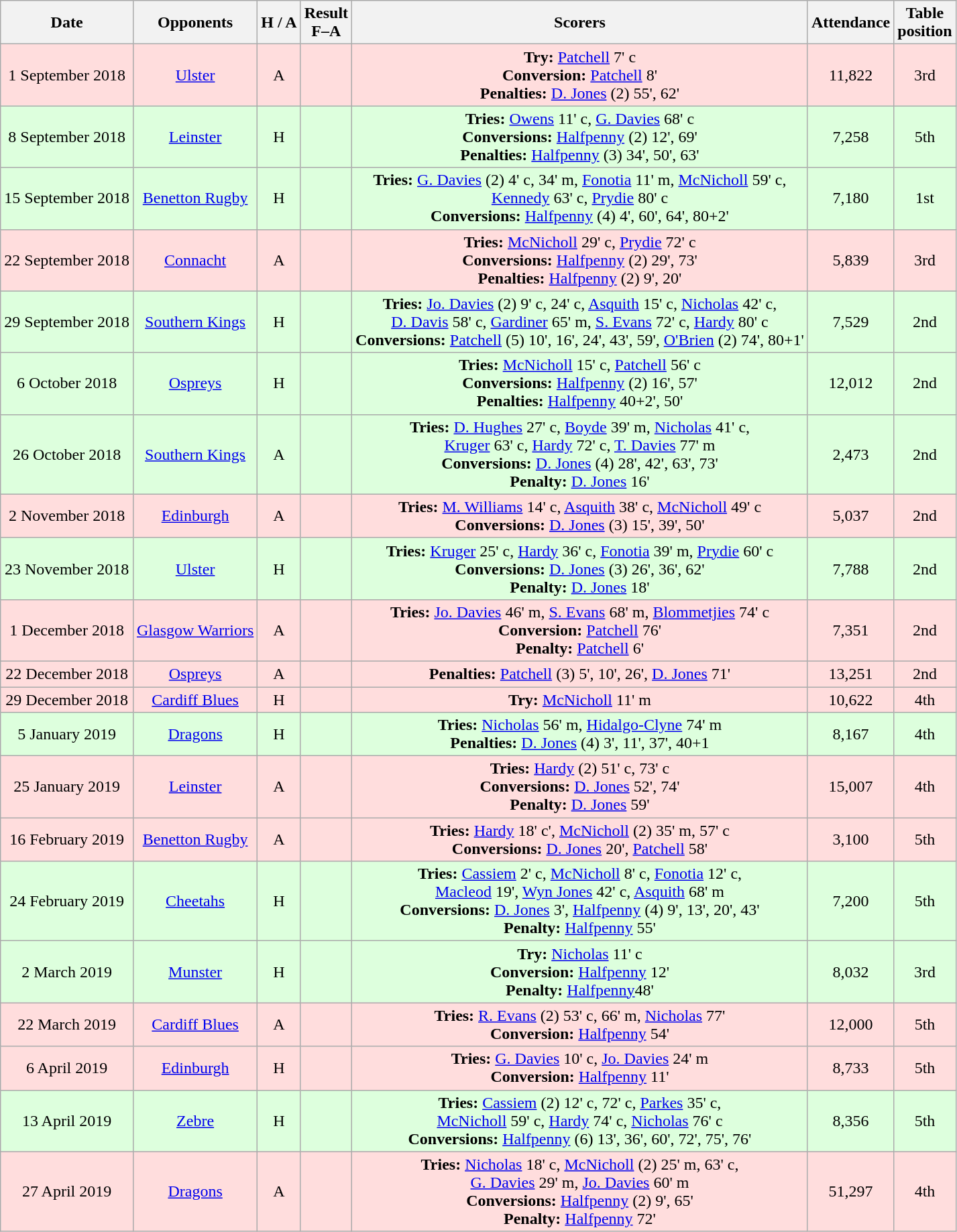<table class="wikitable" style="text-align:center">
<tr>
<th>Date</th>
<th>Opponents</th>
<th>H / A</th>
<th>Result<br>F–A</th>
<th>Scorers</th>
<th>Attendance</th>
<th>Table<br>position</th>
</tr>
<tr bgcolor="ffdddd">
<td>1 September 2018</td>
<td><a href='#'>Ulster</a></td>
<td>A</td>
<td></td>
<td><strong>Try:</strong> <a href='#'>Patchell</a> 7' c <br> <strong>Conversion:</strong> <a href='#'>Patchell</a> 8' <br> <strong>Penalties:</strong> <a href='#'>D. Jones</a> (2) 55', 62'</td>
<td>11,822</td>
<td>3rd</td>
</tr>
<tr bgcolor="ddffdd">
<td>8 September 2018</td>
<td><a href='#'>Leinster</a></td>
<td>H</td>
<td></td>
<td><strong>Tries:</strong> <a href='#'>Owens</a> 11' c, <a href='#'>G. Davies</a> 68' c <br> <strong>Conversions:</strong> <a href='#'>Halfpenny</a> (2) 12', 69' <br> <strong>Penalties:</strong> <a href='#'>Halfpenny</a> (3) 34', 50', 63'</td>
<td>7,258</td>
<td>5th</td>
</tr>
<tr bgcolor="ddffdd">
<td>15 September 2018</td>
<td><a href='#'>Benetton Rugby</a></td>
<td>H</td>
<td></td>
<td><strong>Tries:</strong> <a href='#'>G. Davies</a> (2) 4' c, 34' m, <a href='#'>Fonotia</a> 11' m, <a href='#'>McNicholl</a> 59' c,<br> <a href='#'>Kennedy</a> 63' c, <a href='#'>Prydie</a> 80' c <br> <strong>Conversions:</strong> <a href='#'>Halfpenny</a> (4) 4', 60', 64', 80+2'</td>
<td>7,180</td>
<td>1st</td>
</tr>
<tr bgcolor="ffdddd">
<td>22 September 2018</td>
<td><a href='#'>Connacht</a></td>
<td>A</td>
<td></td>
<td><strong>Tries:</strong> <a href='#'>McNicholl</a> 29' c, <a href='#'>Prydie</a> 72' c <br> <strong>Conversions:</strong> <a href='#'>Halfpenny</a> (2) 29', 73' <br> <strong>Penalties:</strong> <a href='#'>Halfpenny</a> (2) 9', 20'</td>
<td>5,839</td>
<td>3rd</td>
</tr>
<tr bgcolor="ddffdd">
<td>29 September 2018</td>
<td><a href='#'>Southern Kings</a></td>
<td>H</td>
<td></td>
<td><strong>Tries:</strong> <a href='#'>Jo. Davies</a> (2) 9' c, 24' c, <a href='#'>Asquith</a> 15' c, <a href='#'>Nicholas</a> 42' c, <br> <a href='#'>D. Davis</a> 58' c, <a href='#'>Gardiner</a> 65' m, <a href='#'>S. Evans</a> 72' c, <a href='#'>Hardy</a> 80' c <br> <strong>Conversions:</strong> <a href='#'>Patchell</a> (5) 10', 16', 24', 43', 59', <a href='#'>O'Brien</a> (2) 74', 80+1'</td>
<td>7,529</td>
<td>2nd</td>
</tr>
<tr bgcolor="ddffdd">
<td>6 October 2018</td>
<td><a href='#'>Ospreys</a></td>
<td>H</td>
<td></td>
<td><strong>Tries:</strong> <a href='#'>McNicholl</a> 15' c, <a href='#'>Patchell</a> 56' c <br> <strong>Conversions:</strong> <a href='#'>Halfpenny</a> (2) 16', 57' <br> <strong>Penalties:</strong> <a href='#'>Halfpenny</a> 40+2', 50'</td>
<td>12,012</td>
<td>2nd</td>
</tr>
<tr bgcolor="ddffdd">
<td>26 October 2018</td>
<td><a href='#'>Southern Kings</a></td>
<td>A</td>
<td></td>
<td><strong>Tries:</strong> <a href='#'>D. Hughes</a> 27' c, <a href='#'>Boyde</a> 39' m, <a href='#'>Nicholas</a> 41' c,<br> <a href='#'>Kruger</a> 63' c, <a href='#'>Hardy</a> 72' c, <a href='#'>T. Davies</a> 77' m <br> <strong>Conversions:</strong> <a href='#'>D. Jones</a> (4) 28', 42', 63', 73' <br> <strong>Penalty:</strong> <a href='#'>D. Jones</a> 16'</td>
<td>2,473</td>
<td>2nd</td>
</tr>
<tr bgcolor="ffdddd">
<td>2 November 2018</td>
<td><a href='#'>Edinburgh</a></td>
<td>A</td>
<td></td>
<td><strong>Tries:</strong> <a href='#'>M. Williams</a> 14' c, <a href='#'>Asquith</a> 38' c, <a href='#'>McNicholl</a> 49' c <br> <strong>Conversions:</strong> <a href='#'>D. Jones</a> (3) 15', 39', 50'</td>
<td>5,037</td>
<td>2nd</td>
</tr>
<tr bgcolor="ddffdd">
<td>23 November 2018</td>
<td><a href='#'>Ulster</a></td>
<td>H</td>
<td></td>
<td><strong>Tries:</strong> <a href='#'>Kruger</a> 25' c, <a href='#'>Hardy</a> 36' c, <a href='#'>Fonotia</a> 39' m, <a href='#'>Prydie</a> 60' c <br> <strong>Conversions:</strong> <a href='#'>D. Jones</a> (3) 26', 36', 62' <br> <strong>Penalty:</strong> <a href='#'>D. Jones</a> 18'</td>
<td>7,788</td>
<td>2nd</td>
</tr>
<tr bgcolor="ffdddd">
<td>1 December 2018</td>
<td><a href='#'>Glasgow Warriors</a></td>
<td>A</td>
<td></td>
<td><strong>Tries:</strong> <a href='#'>Jo. Davies</a> 46' m, <a href='#'>S. Evans</a> 68' m, <a href='#'>Blommetjies</a> 74' c <br> <strong>Conversion:</strong> <a href='#'>Patchell</a> 76' <br> <strong>Penalty:</strong> <a href='#'>Patchell</a> 6'</td>
<td>7,351</td>
<td>2nd</td>
</tr>
<tr bgcolor="ffdddd">
<td>22 December 2018</td>
<td><a href='#'>Ospreys</a></td>
<td>A</td>
<td></td>
<td><strong>Penalties:</strong> <a href='#'>Patchell</a> (3) 5', 10', 26', <a href='#'>D. Jones</a> 71'</td>
<td>13,251</td>
<td>2nd</td>
</tr>
<tr bgcolor="ffdddd">
<td>29 December 2018</td>
<td><a href='#'>Cardiff Blues</a></td>
<td>H</td>
<td></td>
<td><strong>Try:</strong> <a href='#'>McNicholl</a> 11' m</td>
<td>10,622</td>
<td>4th</td>
</tr>
<tr bgcolor="ddffdd">
<td>5 January 2019</td>
<td><a href='#'>Dragons</a></td>
<td>H</td>
<td></td>
<td><strong>Tries:</strong> <a href='#'>Nicholas</a> 56' m, <a href='#'>Hidalgo-Clyne</a> 74' m <br> <strong>Penalties:</strong> <a href='#'>D. Jones</a> (4) 3', 11', 37', 40+1</td>
<td>8,167</td>
<td>4th</td>
</tr>
<tr bgcolor="ffdddd">
<td>25 January 2019</td>
<td><a href='#'>Leinster</a></td>
<td>A</td>
<td></td>
<td><strong>Tries:</strong> <a href='#'>Hardy</a> (2) 51' c, 73' c <br> <strong>Conversions:</strong> <a href='#'>D. Jones</a> 52', 74' <br> <strong>Penalty:</strong> <a href='#'>D. Jones</a> 59'</td>
<td>15,007</td>
<td>4th</td>
</tr>
<tr bgcolor="ffdddd">
<td>16 February 2019</td>
<td><a href='#'>Benetton Rugby</a></td>
<td>A</td>
<td></td>
<td><strong>Tries:</strong> <a href='#'>Hardy</a> 18' c', <a href='#'>McNicholl</a> (2) 35' m, 57' c <br> <strong>Conversions:</strong> <a href='#'>D. Jones</a> 20', <a href='#'>Patchell</a> 58'</td>
<td>3,100</td>
<td>5th</td>
</tr>
<tr bgcolor="ddffdd">
<td>24 February 2019</td>
<td><a href='#'>Cheetahs</a></td>
<td>H</td>
<td></td>
<td><strong>Tries:</strong> <a href='#'>Cassiem</a> 2' c, <a href='#'>McNicholl</a> 8' c, <a href='#'>Fonotia</a> 12' c,<br><a href='#'>Macleod</a> 19', <a href='#'>Wyn Jones</a> 42' c, <a href='#'>Asquith</a> 68' m <br> <strong>Conversions:</strong> <a href='#'>D. Jones</a> 3', <a href='#'>Halfpenny</a> (4) 9', 13', 20', 43' <br> <strong>Penalty:</strong> <a href='#'>Halfpenny</a> 55'</td>
<td>7,200</td>
<td>5th</td>
</tr>
<tr bgcolor="ddffdd">
<td>2 March 2019</td>
<td><a href='#'>Munster</a></td>
<td>H</td>
<td></td>
<td><strong>Try:</strong> <a href='#'>Nicholas</a> 11' c <br> <strong>Conversion:</strong> <a href='#'>Halfpenny</a> 12' <br> <strong>Penalty:</strong> <a href='#'>Halfpenny</a>48'</td>
<td>8,032</td>
<td>3rd</td>
</tr>
<tr bgcolor="ffdddd">
<td>22 March 2019</td>
<td><a href='#'>Cardiff Blues</a></td>
<td>A</td>
<td></td>
<td><strong>Tries:</strong> <a href='#'>R. Evans</a> (2) 53' c, 66' m, <a href='#'>Nicholas</a> 77' <br> <strong>Conversion:</strong> <a href='#'>Halfpenny</a> 54'</td>
<td>12,000</td>
<td>5th</td>
</tr>
<tr bgcolor="ffdddd">
<td>6 April 2019</td>
<td><a href='#'>Edinburgh</a></td>
<td>H</td>
<td></td>
<td><strong>Tries:</strong> <a href='#'>G. Davies</a> 10' c, <a href='#'>Jo. Davies</a> 24' m <br> <strong>Conversion:</strong> <a href='#'>Halfpenny</a> 11'</td>
<td>8,733</td>
<td>5th</td>
</tr>
<tr bgcolor="ddffdd">
<td>13 April 2019</td>
<td><a href='#'>Zebre</a></td>
<td>H</td>
<td></td>
<td><strong>Tries:</strong> <a href='#'>Cassiem</a> (2) 12' c, 72' c, <a href='#'>Parkes</a> 35' c,<br><a href='#'>McNicholl</a> 59' c, <a href='#'>Hardy</a> 74' c, <a href='#'>Nicholas</a> 76' c <br> <strong>Conversions:</strong> <a href='#'>Halfpenny</a> (6) 13', 36', 60', 72', 75', 76'</td>
<td>8,356</td>
<td>5th</td>
</tr>
<tr bgcolor="ffdddd">
<td>27 April 2019</td>
<td><a href='#'>Dragons</a></td>
<td>A</td>
<td></td>
<td><strong>Tries:</strong> <a href='#'>Nicholas</a> 18' c, <a href='#'>McNicholl</a> (2) 25' m, 63' c,<br><a href='#'>G. Davies</a> 29' m, <a href='#'>Jo. Davies</a> 60' m <br> <strong>Conversions: </strong><a href='#'>Halfpenny</a> (2) 9', 65' <br> <strong>Penalty:</strong> <a href='#'>Halfpenny</a> 72'</td>
<td>51,297</td>
<td>4th</td>
</tr>
</table>
